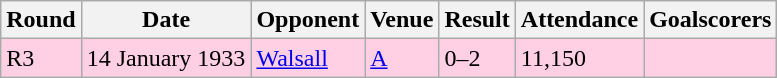<table class="wikitable">
<tr>
<th>Round</th>
<th>Date</th>
<th>Opponent</th>
<th>Venue</th>
<th>Result</th>
<th>Attendance</th>
<th>Goalscorers</th>
</tr>
<tr style="background:#ffd0e3;">
<td>R3</td>
<td>14 January 1933</td>
<td><a href='#'>Walsall</a></td>
<td><a href='#'>A</a></td>
<td>0–2</td>
<td>11,150</td>
<td></td>
</tr>
</table>
